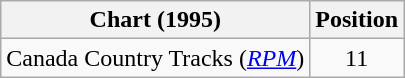<table class="wikitable">
<tr>
<th scope="col">Chart (1995)</th>
<th scope="col">Position</th>
</tr>
<tr>
<td>Canada Country Tracks (<em><a href='#'>RPM</a></em>)</td>
<td style="text-align:center;">11</td>
</tr>
</table>
